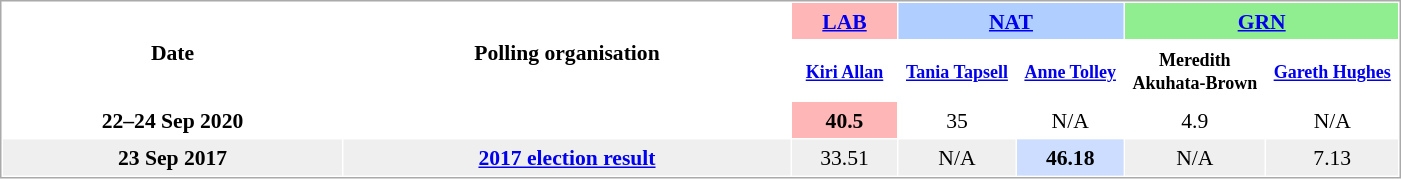<table cellpadding="5" cellspacing="1" style="font-size:90%; line-height:14px; text-align:center; border: 1px solid #aaa">
<tr>
<th rowspan=2 style="width:15em;">Date</th>
<th rowspan=2 style="width:20em;">Polling organisation</th>
<th style="background-color:#FFB6B6;width:60px"><a href='#'>LAB</a></th>
<th colspan=2 style="background-color:#B0CEFF;width:60px"><a href='#'>NAT</a></th>
<th colspan=2 style="background-color:#90EE90;width:60px"><a href='#'>GRN</a></th>
</tr>
<tr>
<th><small><a href='#'>Kiri Allan</a></small></th>
<th><small><a href='#'>Tania Tapsell</a></small></th>
<th><small><a href='#'>Anne Tolley</a></small></th>
<th><small>Meredith<br>Akuhata-Brown</small></th>
<th><small><a href='#'>Gareth Hughes</a></small></th>
</tr>
<tr>
<td><strong>22–24 Sep 2020</strong></td>
<td></td>
<td – style="background-color:#FFB6B6;"><strong>40.5</strong></td>
<td>35</td>
<td>N/A</td>
<td>4.9</td>
<td>N/A</td>
</tr>
<tr style="background:#EFEFEF;">
<td><strong>23 Sep 2017</strong></td>
<td><strong><a href='#'>2017 election result</a></strong></td>
<td>33.51</td>
<td>N/A</td>
<td style="background:#CCDDFF"><strong>46.18</strong></td>
<td>N/A</td>
<td>7.13</td>
</tr>
</table>
